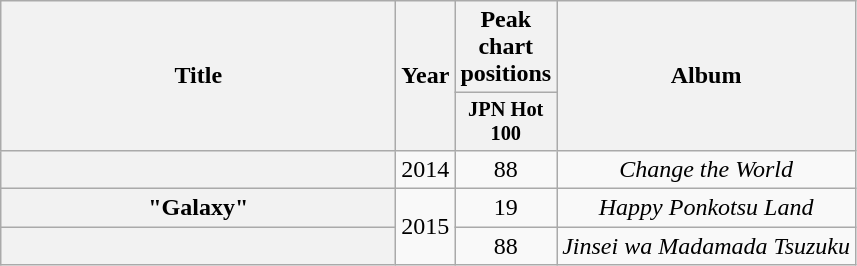<table class="wikitable plainrowheaders" style="text-align:center;">
<tr>
<th scope="col" rowspan="2" style="width:16em;">Title</th>
<th scope="col" rowspan="2">Year</th>
<th scope="col" colspan="1">Peak chart positions</th>
<th scope="col" rowspan="2">Album</th>
</tr>
<tr>
<th style="width:3em;font-size:85%">JPN Hot 100<br></th>
</tr>
<tr>
<th scope="row"></th>
<td>2014</td>
<td>88</td>
<td><em>Change the World</em></td>
</tr>
<tr>
<th scope="row">"Galaxy"</th>
<td rowspan="2">2015</td>
<td>19</td>
<td><em>Happy Ponkotsu Land</em></td>
</tr>
<tr>
<th scope="row"></th>
<td>88</td>
<td><em>Jinsei wa Madamada Tsuzuku</em></td>
</tr>
</table>
